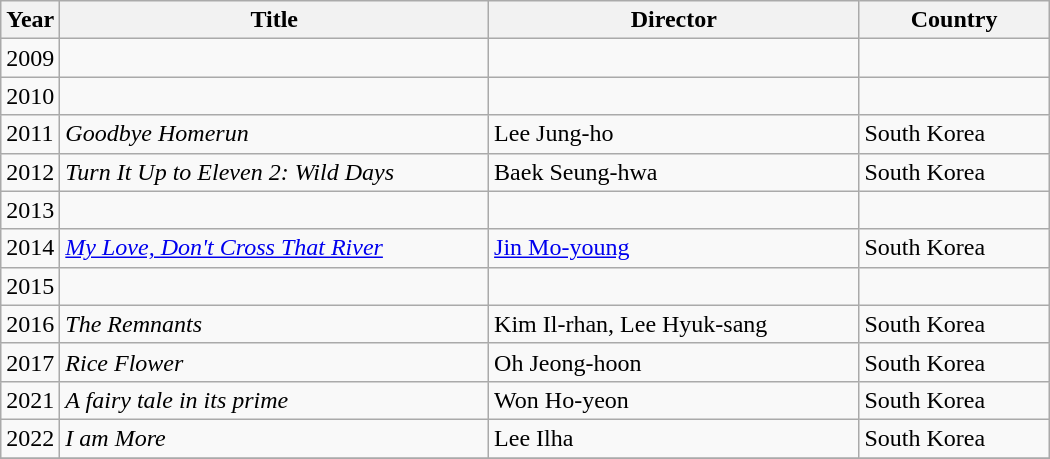<table class="wikitable" style="width:700px">
<tr>
<th width=10>Year</th>
<th width=350>Title</th>
<th width=300>Director</th>
<th width=140>Country</th>
</tr>
<tr>
<td>2009</td>
<td></td>
<td></td>
<td></td>
</tr>
<tr>
<td>2010</td>
<td></td>
<td></td>
<td></td>
</tr>
<tr>
<td>2011</td>
<td><em>Goodbye Homerun</em></td>
<td>Lee Jung-ho</td>
<td>South Korea</td>
</tr>
<tr>
<td>2012</td>
<td><em>Turn It Up to Eleven 2: Wild Days</em></td>
<td>Baek Seung-hwa</td>
<td>South Korea</td>
</tr>
<tr>
<td>2013</td>
<td></td>
<td></td>
<td></td>
</tr>
<tr>
<td>2014</td>
<td><em><a href='#'>My Love, Don't Cross That River</a></em></td>
<td><a href='#'>Jin Mo-young</a></td>
<td>South Korea</td>
</tr>
<tr>
<td>2015</td>
<td></td>
<td></td>
<td></td>
</tr>
<tr>
<td>2016</td>
<td><em>The Remnants</em></td>
<td>Kim Il-rhan, Lee Hyuk-sang</td>
<td>South Korea</td>
</tr>
<tr>
<td>2017</td>
<td><em>Rice Flower</em></td>
<td>Oh Jeong-hoon</td>
<td>South Korea</td>
</tr>
<tr>
<td>2021</td>
<td><em>A fairy tale in its prime</em></td>
<td>Won Ho-yeon</td>
<td>South Korea</td>
</tr>
<tr>
<td>2022</td>
<td><em>I am More</em></td>
<td>Lee Ilha</td>
<td>South Korea</td>
</tr>
<tr>
</tr>
</table>
